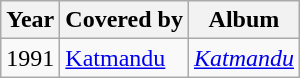<table class="wikitable">
<tr>
<th>Year</th>
<th>Covered by</th>
<th>Album</th>
</tr>
<tr>
<td>1991</td>
<td><a href='#'>Katmandu</a></td>
<td><em><a href='#'>Katmandu</a></em></td>
</tr>
</table>
